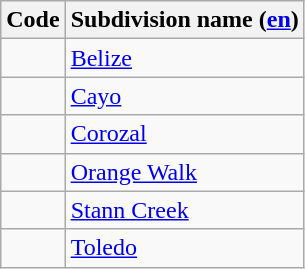<table class="wikitable sortable">
<tr>
<th>Code</th>
<th>Subdivision name (<a href='#'>en</a>)</th>
</tr>
<tr>
<td></td>
<td><a href='#'>Belize</a></td>
</tr>
<tr>
<td></td>
<td><a href='#'>Cayo</a></td>
</tr>
<tr>
<td></td>
<td><a href='#'>Corozal</a></td>
</tr>
<tr>
<td></td>
<td><a href='#'>Orange Walk</a></td>
</tr>
<tr>
<td></td>
<td><a href='#'>Stann Creek</a></td>
</tr>
<tr>
<td></td>
<td><a href='#'>Toledo</a></td>
</tr>
</table>
